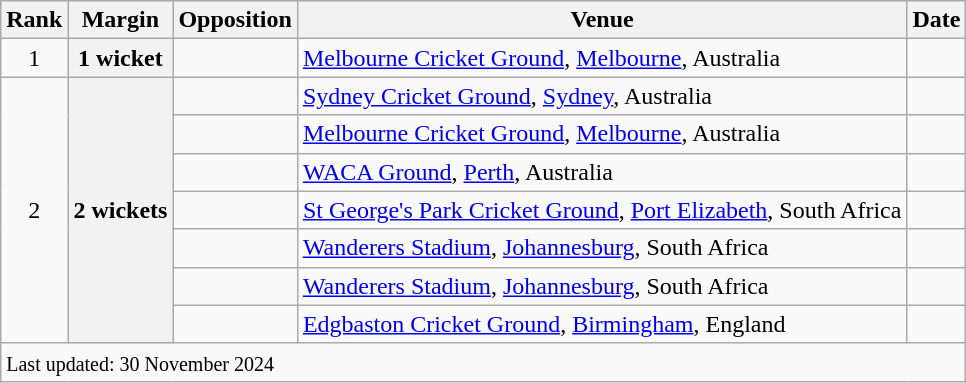<table class="wikitable plainrowheaders sortable">
<tr>
<th scope=col>Rank</th>
<th scope=col>Margin</th>
<th scope=col>Opposition</th>
<th scope=col>Venue</th>
<th scope=col>Date</th>
</tr>
<tr>
<td align=center>1</td>
<th scope=row style=text-align:center;>1 wicket</th>
<td></td>
<td><a href='#'>Melbourne Cricket Ground</a>, <a href='#'>Melbourne</a>, Australia</td>
<td><a href='#'></a></td>
</tr>
<tr>
<td align=center rowspan=7>2</td>
<th scope=row style=text-align:center; rowspan=7>2 wickets</th>
<td></td>
<td><a href='#'>Sydney Cricket Ground</a>, <a href='#'>Sydney</a>, Australia</td>
<td><a href='#'></a></td>
</tr>
<tr>
<td></td>
<td><a href='#'>Melbourne Cricket Ground</a>, <a href='#'>Melbourne</a>, Australia</td>
<td><a href='#'></a></td>
</tr>
<tr>
<td></td>
<td><a href='#'>WACA Ground</a>, <a href='#'>Perth</a>, Australia</td>
<td><a href='#'></a></td>
</tr>
<tr>
<td></td>
<td><a href='#'>St George's Park Cricket Ground</a>, <a href='#'>Port Elizabeth</a>, South Africa</td>
<td><a href='#'></a></td>
</tr>
<tr>
<td></td>
<td><a href='#'>Wanderers Stadium</a>, <a href='#'>Johannesburg</a>, South Africa</td>
<td><a href='#'></a></td>
</tr>
<tr>
<td></td>
<td><a href='#'>Wanderers Stadium</a>, <a href='#'>Johannesburg</a>, South Africa</td>
<td><a href='#'></a></td>
</tr>
<tr>
<td></td>
<td><a href='#'>Edgbaston Cricket Ground</a>, <a href='#'>Birmingham</a>, England</td>
<td><a href='#'></a></td>
</tr>
<tr class=sortbottom>
<td colspan=5><small>Last updated: 30 November 2024</small></td>
</tr>
</table>
